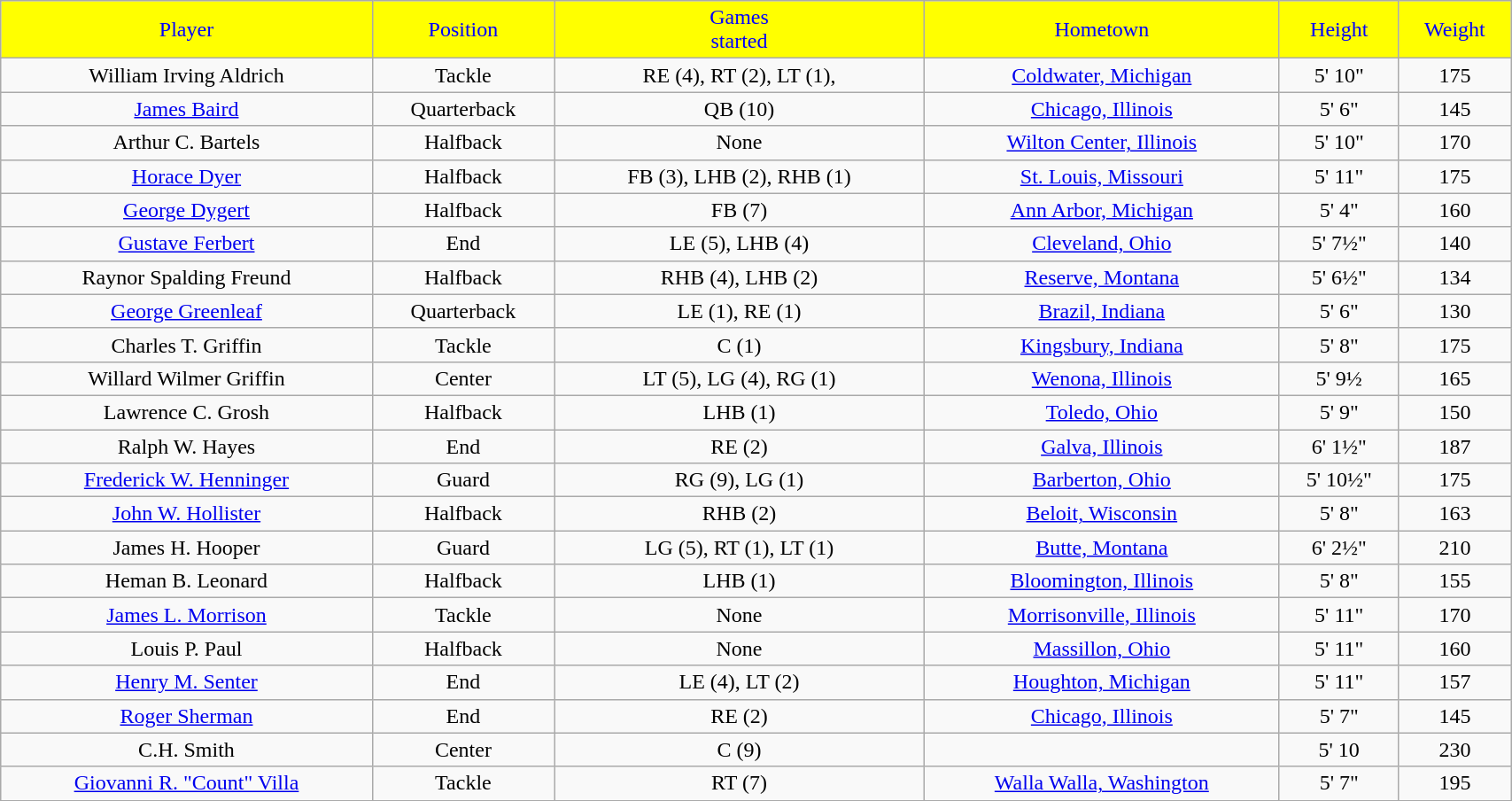<table class="wikitable" width="90%">
<tr align="center"  style="background:yellow;color:blue;">
<td>Player</td>
<td>Position</td>
<td>Games<br>started</td>
<td>Hometown</td>
<td>Height</td>
<td>Weight</td>
</tr>
<tr align="center" bgcolor="">
<td>William Irving Aldrich</td>
<td>Tackle</td>
<td>RE (4), RT (2), LT (1),</td>
<td><a href='#'>Coldwater, Michigan</a></td>
<td>5' 10"</td>
<td>175</td>
</tr>
<tr align="center" bgcolor="">
<td><a href='#'>James Baird</a></td>
<td>Quarterback</td>
<td>QB (10)</td>
<td><a href='#'>Chicago, Illinois</a></td>
<td>5' 6"</td>
<td>145</td>
</tr>
<tr align="center" bgcolor="">
<td>Arthur C. Bartels</td>
<td>Halfback</td>
<td>None</td>
<td><a href='#'>Wilton Center, Illinois</a></td>
<td>5' 10"</td>
<td>170</td>
</tr>
<tr align="center" bgcolor="">
<td><a href='#'>Horace Dyer</a></td>
<td>Halfback</td>
<td>FB (3), LHB (2), RHB (1)</td>
<td><a href='#'>St. Louis, Missouri</a></td>
<td>5' 11"</td>
<td>175</td>
</tr>
<tr align="center" bgcolor="">
<td><a href='#'>George Dygert</a></td>
<td>Halfback</td>
<td>FB (7)</td>
<td><a href='#'>Ann Arbor, Michigan</a></td>
<td>5' 4"</td>
<td>160</td>
</tr>
<tr align="center" bgcolor="">
<td><a href='#'>Gustave Ferbert</a></td>
<td>End</td>
<td>LE (5), LHB (4)</td>
<td><a href='#'>Cleveland, Ohio</a></td>
<td>5' 7½"</td>
<td>140</td>
</tr>
<tr align="center" bgcolor="">
<td>Raynor Spalding Freund</td>
<td>Halfback</td>
<td>RHB (4), LHB (2)</td>
<td><a href='#'>Reserve, Montana</a></td>
<td>5' 6½"</td>
<td>134</td>
</tr>
<tr align="center" bgcolor="">
<td><a href='#'>George Greenleaf</a></td>
<td>Quarterback</td>
<td>LE (1), RE (1)</td>
<td><a href='#'>Brazil, Indiana</a></td>
<td>5' 6"</td>
<td>130</td>
</tr>
<tr align="center" bgcolor="">
<td>Charles T. Griffin</td>
<td>Tackle</td>
<td>C (1)</td>
<td><a href='#'>Kingsbury, Indiana</a></td>
<td>5' 8"</td>
<td>175</td>
</tr>
<tr align="center" bgcolor="">
<td>Willard Wilmer Griffin</td>
<td>Center</td>
<td>LT (5), LG (4), RG (1)</td>
<td><a href='#'>Wenona, Illinois</a></td>
<td>5' 9½</td>
<td>165</td>
</tr>
<tr align="center" bgcolor="">
<td>Lawrence C. Grosh</td>
<td>Halfback</td>
<td>LHB (1)</td>
<td><a href='#'>Toledo, Ohio</a></td>
<td>5' 9"</td>
<td>150</td>
</tr>
<tr align="center" bgcolor="">
<td>Ralph W. Hayes</td>
<td>End</td>
<td>RE (2)</td>
<td><a href='#'>Galva, Illinois</a></td>
<td>6' 1½"</td>
<td>187</td>
</tr>
<tr align="center" bgcolor="">
<td><a href='#'>Frederick W. Henninger</a></td>
<td>Guard</td>
<td>RG (9), LG (1)</td>
<td><a href='#'>Barberton, Ohio</a></td>
<td>5' 10½"</td>
<td>175</td>
</tr>
<tr align="center" bgcolor="">
<td><a href='#'>John W. Hollister</a></td>
<td>Halfback</td>
<td>RHB (2)</td>
<td><a href='#'>Beloit, Wisconsin</a></td>
<td>5' 8"</td>
<td>163</td>
</tr>
<tr align="center" bgcolor="">
<td>James H. Hooper</td>
<td>Guard</td>
<td>LG (5), RT (1), LT (1)</td>
<td><a href='#'>Butte, Montana</a></td>
<td>6' 2½"</td>
<td>210</td>
</tr>
<tr align="center" bgcolor="">
<td>Heman B. Leonard</td>
<td>Halfback</td>
<td>LHB (1)</td>
<td><a href='#'>Bloomington, Illinois</a></td>
<td>5' 8"</td>
<td>155</td>
</tr>
<tr align="center" bgcolor="">
<td><a href='#'>James L. Morrison</a></td>
<td>Tackle</td>
<td>None</td>
<td><a href='#'>Morrisonville, Illinois</a></td>
<td>5' 11"</td>
<td>170</td>
</tr>
<tr align="center" bgcolor="">
<td>Louis P. Paul</td>
<td>Halfback</td>
<td>None</td>
<td><a href='#'>Massillon, Ohio</a></td>
<td>5' 11"</td>
<td>160</td>
</tr>
<tr align="center" bgcolor="">
<td><a href='#'>Henry M. Senter</a></td>
<td>End</td>
<td>LE (4), LT (2)</td>
<td><a href='#'>Houghton, Michigan</a></td>
<td>5' 11"</td>
<td>157</td>
</tr>
<tr align="center" bgcolor="">
<td><a href='#'>Roger Sherman</a></td>
<td>End</td>
<td>RE (2)</td>
<td><a href='#'>Chicago, Illinois</a></td>
<td>5' 7"</td>
<td>145</td>
</tr>
<tr align="center" bgcolor="">
<td>C.H. Smith</td>
<td>Center</td>
<td>C (9)</td>
<td></td>
<td>5' 10</td>
<td>230</td>
</tr>
<tr align="center" bgcolor="">
<td><a href='#'>Giovanni R. "Count" Villa</a></td>
<td>Tackle</td>
<td>RT (7)</td>
<td><a href='#'>Walla Walla, Washington</a></td>
<td>5' 7"</td>
<td>195</td>
</tr>
<tr align="center" bgcolor="">
</tr>
</table>
